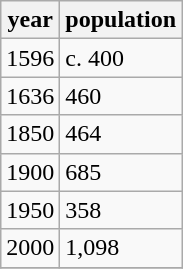<table class="wikitable">
<tr>
<th>year</th>
<th>population</th>
</tr>
<tr>
<td>1596</td>
<td>c. 400</td>
</tr>
<tr>
<td>1636</td>
<td>460</td>
</tr>
<tr>
<td>1850</td>
<td>464</td>
</tr>
<tr>
<td>1900</td>
<td>685</td>
</tr>
<tr>
<td>1950</td>
<td>358</td>
</tr>
<tr>
<td>2000</td>
<td>1,098</td>
</tr>
<tr>
</tr>
</table>
